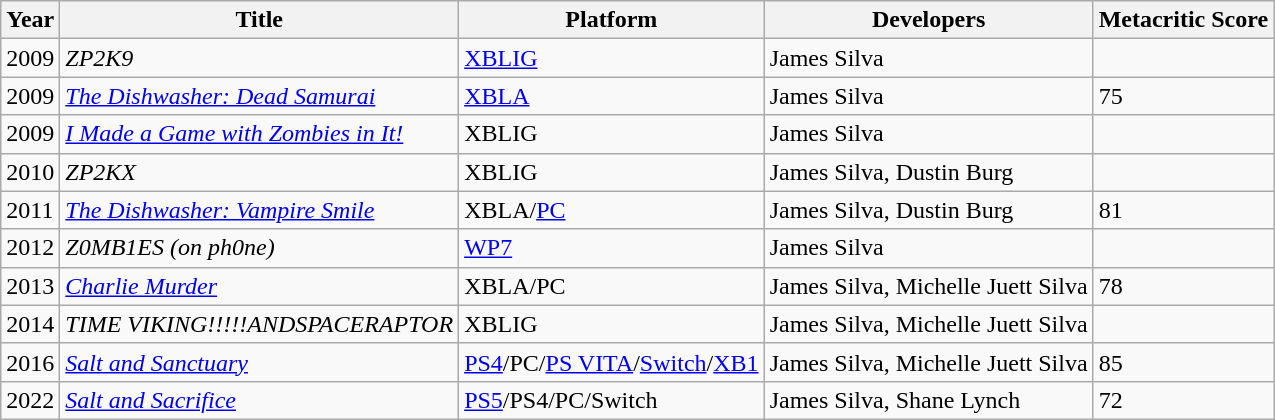<table class="wikitable sortable">
<tr>
<th>Year</th>
<th>Title</th>
<th>Platform</th>
<th>Developers</th>
<th>Metacritic Score</th>
</tr>
<tr>
<td>2009</td>
<td><em>ZP2K9</em></td>
<td><a href='#'>XBLIG</a></td>
<td>James Silva</td>
<td></td>
</tr>
<tr>
<td>2009</td>
<td><em><a href='#'>The Dishwasher: Dead Samurai</a></em></td>
<td><a href='#'>XBLA</a></td>
<td>James Silva</td>
<td>75</td>
</tr>
<tr>
<td>2009</td>
<td><em><a href='#'>I Made a Game with Zombies in It!</a></em></td>
<td>XBLIG</td>
<td>James Silva</td>
<td></td>
</tr>
<tr>
<td>2010</td>
<td><em>ZP2KX</em></td>
<td>XBLIG</td>
<td>James Silva, Dustin Burg</td>
<td></td>
</tr>
<tr>
<td>2011</td>
<td><em><a href='#'>The Dishwasher: Vampire Smile</a></em></td>
<td>XBLA/<a href='#'>PC</a></td>
<td>James Silva, Dustin Burg</td>
<td>81</td>
</tr>
<tr>
<td>2012</td>
<td><em>Z0MB1ES (on  ph0ne)</em></td>
<td><a href='#'>WP7</a></td>
<td>James Silva</td>
<td></td>
</tr>
<tr>
<td>2013</td>
<td><em><a href='#'>Charlie Murder</a></em></td>
<td>XBLA/PC</td>
<td>James Silva, Michelle Juett Silva</td>
<td>78</td>
</tr>
<tr>
<td>2014</td>
<td><em>TIME VIKING!!!!!ANDSPACERAPTOR</em></td>
<td>XBLIG</td>
<td>James Silva, Michelle Juett Silva</td>
<td></td>
</tr>
<tr>
<td>2016</td>
<td><em><a href='#'>Salt and Sanctuary</a></em></td>
<td><a href='#'>PS4</a>/PC/<a href='#'>PS VITA</a>/<a href='#'>Switch</a>/<a href='#'>XB1</a></td>
<td>James Silva, Michelle Juett Silva</td>
<td>85</td>
</tr>
<tr>
<td>2022</td>
<td><em><a href='#'>Salt and Sacrifice</a></em></td>
<td><a href='#'>PS5</a>/PS4/PC/Switch</td>
<td>James Silva, Shane Lynch</td>
<td>72</td>
</tr>
</table>
